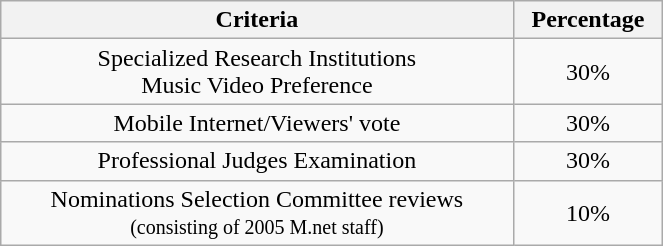<table class="wikitable plainrowheaders" style="width:35%; text-align:center;">
<tr>
<th>Criteria</th>
<th>Percentage</th>
</tr>
<tr>
<td>Specialized Research Institutions <br> Music Video Preference</td>
<td>30%</td>
</tr>
<tr>
<td>Mobile Internet/Viewers' vote</td>
<td>30%</td>
</tr>
<tr>
<td>Professional Judges Examination</td>
<td>30%</td>
</tr>
<tr>
<td>Nominations Selection Committee reviews<br><small>(consisting of 2005 M.net staff)</small></td>
<td>10%</td>
</tr>
</table>
